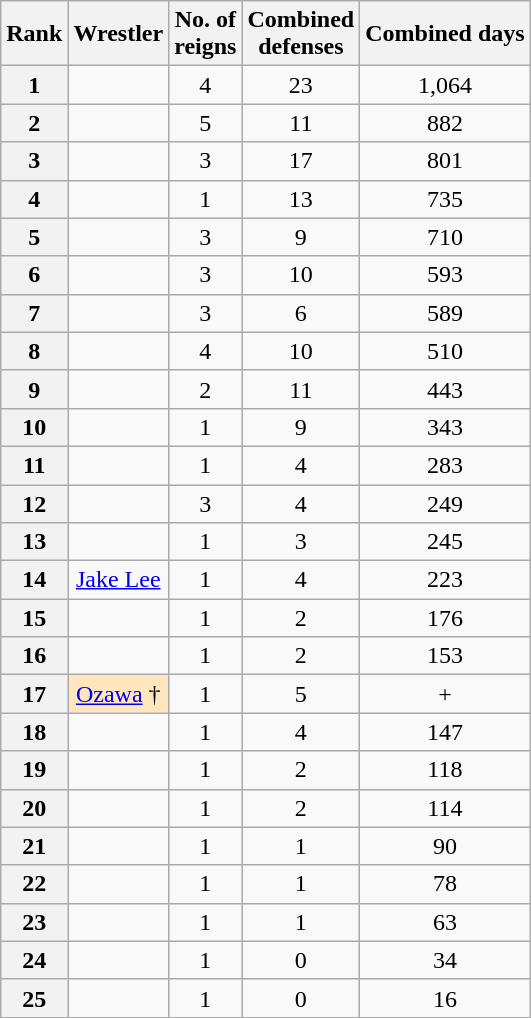<table class="wikitable sortable" style="text-align: center">
<tr>
<th>Rank</th>
<th>Wrestler</th>
<th data-sort-type="number">No. of<br>reigns</th>
<th data-sort-type="number">Combined<br>defenses</th>
<th data-sort-type="number">Combined days</th>
</tr>
<tr>
<th>1</th>
<td></td>
<td>4</td>
<td>23</td>
<td>1,064</td>
</tr>
<tr>
<th>2</th>
<td></td>
<td>5</td>
<td>11</td>
<td>882</td>
</tr>
<tr>
<th>3</th>
<td></td>
<td>3</td>
<td>17</td>
<td>801</td>
</tr>
<tr>
<th>4</th>
<td></td>
<td>1</td>
<td>13</td>
<td>735</td>
</tr>
<tr>
<th>5</th>
<td></td>
<td>3</td>
<td>9</td>
<td>710</td>
</tr>
<tr>
<th>6</th>
<td></td>
<td>3</td>
<td>10</td>
<td>593</td>
</tr>
<tr>
<th>7</th>
<td></td>
<td>3</td>
<td>6</td>
<td>589</td>
</tr>
<tr>
<th>8</th>
<td></td>
<td>4</td>
<td>10</td>
<td>510</td>
</tr>
<tr>
<th>9</th>
<td></td>
<td>2</td>
<td>11</td>
<td>443</td>
</tr>
<tr>
<th>10</th>
<td></td>
<td>1</td>
<td>9</td>
<td>343</td>
</tr>
<tr>
<th>11</th>
<td></td>
<td>1</td>
<td>4</td>
<td>283</td>
</tr>
<tr>
<th>12</th>
<td></td>
<td>3</td>
<td>4</td>
<td>249</td>
</tr>
<tr>
<th>13</th>
<td></td>
<td>1</td>
<td>3</td>
<td>245</td>
</tr>
<tr>
<th>14</th>
<td><a href='#'>Jake Lee</a></td>
<td>1</td>
<td>4</td>
<td>223</td>
</tr>
<tr>
<th>15</th>
<td></td>
<td>1</td>
<td>2</td>
<td>176</td>
</tr>
<tr>
<th>16</th>
<td></td>
<td>1</td>
<td>2</td>
<td>153</td>
</tr>
<tr>
<th>17</th>
<td style="background-color:#ffe6bd"><a href='#'>Ozawa</a> †</td>
<td>1</td>
<td>5</td>
<td>+</td>
</tr>
<tr>
<th>18</th>
<td></td>
<td>1</td>
<td>4</td>
<td>147</td>
</tr>
<tr>
<th>19</th>
<td></td>
<td>1</td>
<td>2</td>
<td>118</td>
</tr>
<tr>
<th>20</th>
<td></td>
<td>1</td>
<td>2</td>
<td>114</td>
</tr>
<tr>
<th>21</th>
<td></td>
<td>1</td>
<td>1</td>
<td>90</td>
</tr>
<tr>
<th>22</th>
<td></td>
<td>1</td>
<td>1</td>
<td>78</td>
</tr>
<tr>
<th>23</th>
<td></td>
<td>1</td>
<td>1</td>
<td>63</td>
</tr>
<tr>
<th>24</th>
<td></td>
<td>1</td>
<td>0</td>
<td>34</td>
</tr>
<tr>
<th>25</th>
<td></td>
<td>1</td>
<td>0</td>
<td>16</td>
</tr>
</table>
